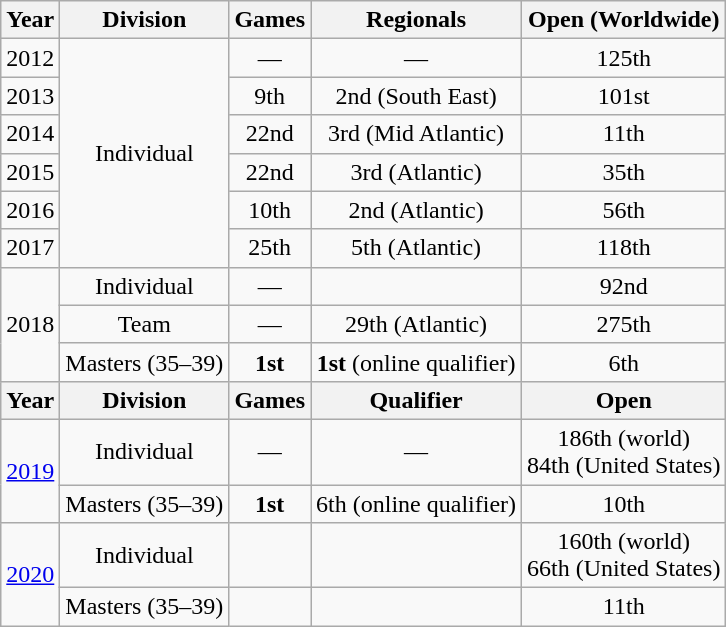<table class="wikitable" style="text-align:center">
<tr>
<th>Year</th>
<th>Division</th>
<th>Games</th>
<th>Regionals</th>
<th>Open (Worldwide)</th>
</tr>
<tr>
<td>2012</td>
<td rowspan=6>Individual</td>
<td>—</td>
<td>—</td>
<td>125th</td>
</tr>
<tr>
<td>2013</td>
<td>9th</td>
<td>2nd (South East)</td>
<td>101st</td>
</tr>
<tr>
<td>2014</td>
<td>22nd</td>
<td>3rd (Mid Atlantic)</td>
<td>11th</td>
</tr>
<tr>
<td>2015</td>
<td>22nd</td>
<td>3rd (Atlantic)</td>
<td>35th</td>
</tr>
<tr>
<td>2016</td>
<td>10th</td>
<td>2nd (Atlantic)</td>
<td>56th</td>
</tr>
<tr>
<td>2017</td>
<td>25th</td>
<td>5th (Atlantic)</td>
<td>118th</td>
</tr>
<tr>
<td rowspan=3>2018</td>
<td>Individual</td>
<td>—</td>
<td></td>
<td>92nd</td>
</tr>
<tr>
<td>Team</td>
<td>—</td>
<td>29th (Atlantic)</td>
<td>275th</td>
</tr>
<tr>
<td>Masters (35–39)</td>
<td><strong>1st</strong></td>
<td><strong>1st</strong> (online qualifier)</td>
<td>6th</td>
</tr>
<tr>
<th>Year</th>
<th>Division</th>
<th>Games</th>
<th>Qualifier</th>
<th>Open</th>
</tr>
<tr>
<td rowspan=2><a href='#'>2019</a></td>
<td>Individual</td>
<td>—</td>
<td>—</td>
<td>186th (world)<br>84th (United States)</td>
</tr>
<tr>
<td>Masters (35–39)</td>
<td><strong>1st</strong></td>
<td>6th (online qualifier)</td>
<td>10th</td>
</tr>
<tr>
<td rowspan=2><a href='#'>2020</a></td>
<td>Individual</td>
<td></td>
<td></td>
<td>160th (world)<br>66th (United States)</td>
</tr>
<tr>
<td>Masters (35–39)</td>
<td></td>
<td></td>
<td>11th</td>
</tr>
</table>
